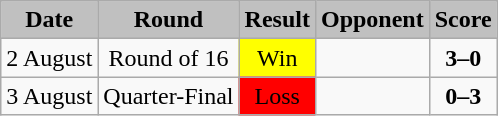<table class="wikitable">
<tr>
<td bgcolor="silver" align="center" valign="middle"><strong>Date</strong></td>
<td bgcolor="silver" align="center" valign="middle"><strong>Round</strong></td>
<td bgcolor="silver" align="center" valign="middle"><strong>Result</strong></td>
<td bgcolor="silver" align="center" valign="middle"><strong>Opponent</strong></td>
<td bgcolor="silver" align="center" valign="middle"><strong>Score</strong></td>
</tr>
<tr>
<td align="center">2 August</td>
<td align="center">Round of 16</td>
<td bgcolor="yellow" align="center">Win</td>
<td></td>
<td align="center"><strong>3–0</strong></td>
</tr>
<tr>
<td align="center">3 August</td>
<td align="center">Quarter-Final</td>
<td bgcolor="red" align="center">Loss</td>
<td></td>
<td align="center"><strong>0–3</strong></td>
</tr>
</table>
